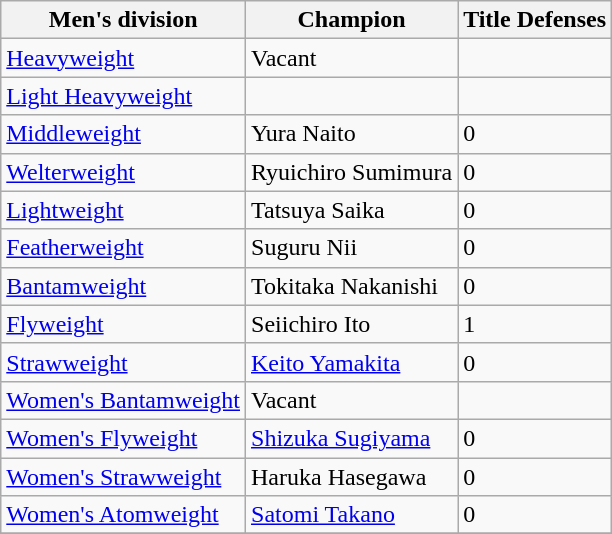<table class="wikitable">
<tr>
<th>Men's division</th>
<th>Champion</th>
<th>Title Defenses</th>
</tr>
<tr>
<td><a href='#'>Heavyweight</a><br></td>
<td>Vacant</td>
<td></td>
</tr>
<tr>
<td><a href='#'>Light Heavyweight</a><br></td>
<td></td>
<td></td>
</tr>
<tr>
<td><a href='#'>Middleweight</a><br></td>
<td> Yura Naito</td>
<td>0</td>
</tr>
<tr>
<td><a href='#'>Welterweight</a><br></td>
<td> Ryuichiro Sumimura</td>
<td>0</td>
</tr>
<tr>
<td><a href='#'>Lightweight</a><br></td>
<td> Tatsuya Saika</td>
<td>0</td>
</tr>
<tr>
<td><a href='#'>Featherweight</a><br></td>
<td> Suguru Nii</td>
<td>0</td>
</tr>
<tr>
<td><a href='#'>Bantamweight</a><br></td>
<td> Tokitaka Nakanishi</td>
<td>0</td>
</tr>
<tr>
<td><a href='#'>Flyweight</a><br></td>
<td> Seiichiro Ito</td>
<td>1</td>
</tr>
<tr>
<td><a href='#'>Strawweight</a><br></td>
<td> <a href='#'>Keito Yamakita</a></td>
<td>0</td>
</tr>
<tr>
<td><a href='#'>Women's Bantamweight</a><br></td>
<td>Vacant</td>
<td></td>
</tr>
<tr>
<td><a href='#'>Women's Flyweight</a><br></td>
<td> <a href='#'>Shizuka Sugiyama</a></td>
<td>0</td>
</tr>
<tr>
<td><a href='#'>Women's Strawweight</a><br></td>
<td> Haruka Hasegawa</td>
<td>0</td>
</tr>
<tr>
<td><a href='#'>Women's Atomweight</a><br></td>
<td> <a href='#'>Satomi Takano</a></td>
<td>0</td>
</tr>
<tr>
</tr>
</table>
